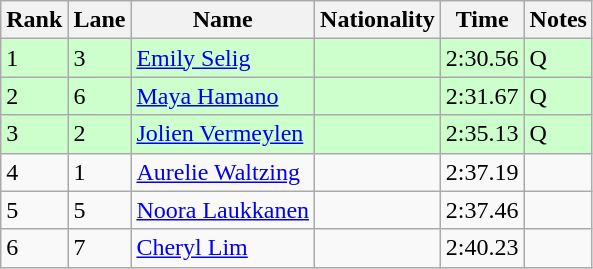<table class="wikitable">
<tr>
<th>Rank</th>
<th>Lane</th>
<th>Name</th>
<th>Nationality</th>
<th>Time</th>
<th>Notes</th>
</tr>
<tr bgcolor=ccffcc>
<td>1</td>
<td>3</td>
<td><a href='#'>Emily Selig</a></td>
<td></td>
<td>2:30.56</td>
<td>Q</td>
</tr>
<tr bgcolor=ccffcc>
<td>2</td>
<td>6</td>
<td><a href='#'>Maya Hamano</a></td>
<td></td>
<td>2:31.67</td>
<td>Q</td>
</tr>
<tr bgcolor=ccffcc>
<td>3</td>
<td>2</td>
<td><a href='#'>Jolien Vermeylen</a></td>
<td></td>
<td>2:35.13</td>
<td>Q</td>
</tr>
<tr>
<td>4</td>
<td>1</td>
<td><a href='#'>Aurelie Waltzing</a></td>
<td></td>
<td>2:37.19</td>
<td></td>
</tr>
<tr>
<td>5</td>
<td>5</td>
<td><a href='#'>Noora Laukkanen</a></td>
<td></td>
<td>2:37.46</td>
<td></td>
</tr>
<tr>
<td>6</td>
<td>7</td>
<td><a href='#'>Cheryl Lim</a></td>
<td></td>
<td>2:40.23</td>
<td></td>
</tr>
</table>
